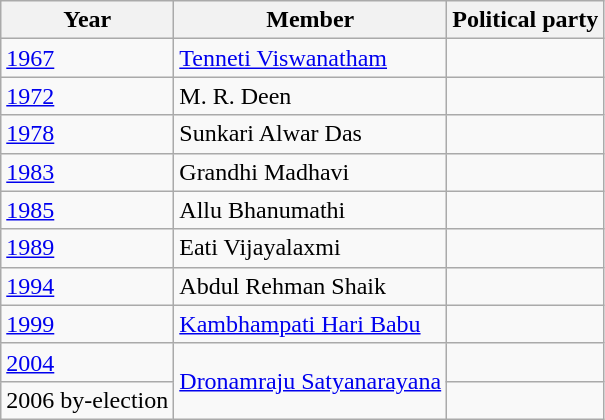<table class="wikitable">
<tr>
<th>Year</th>
<th>Member</th>
<th colspan="2">Political party</th>
</tr>
<tr>
<td><a href='#'>1967</a></td>
<td><a href='#'>Tenneti Viswanatham</a></td>
<td></td>
</tr>
<tr>
<td><a href='#'>1972</a></td>
<td>M. R. Deen</td>
<td></td>
</tr>
<tr>
<td><a href='#'>1978</a></td>
<td>Sunkari Alwar Das</td>
</tr>
<tr>
<td><a href='#'>1983</a></td>
<td>Grandhi Madhavi</td>
<td></td>
</tr>
<tr>
<td><a href='#'>1985</a></td>
<td>Allu Bhanumathi</td>
</tr>
<tr>
<td><a href='#'>1989</a></td>
<td>Eati Vijayalaxmi</td>
<td></td>
</tr>
<tr>
<td><a href='#'>1994</a></td>
<td>Abdul Rehman Shaik</td>
<td></td>
</tr>
<tr>
<td><a href='#'>1999</a></td>
<td><a href='#'>Kambhampati Hari Babu</a></td>
<td></td>
</tr>
<tr>
<td><a href='#'>2004</a></td>
<td rowspan=2><a href='#'>Dronamraju Satyanarayana</a></td>
<td></td>
</tr>
<tr>
<td>2006 by-election</td>
</tr>
</table>
